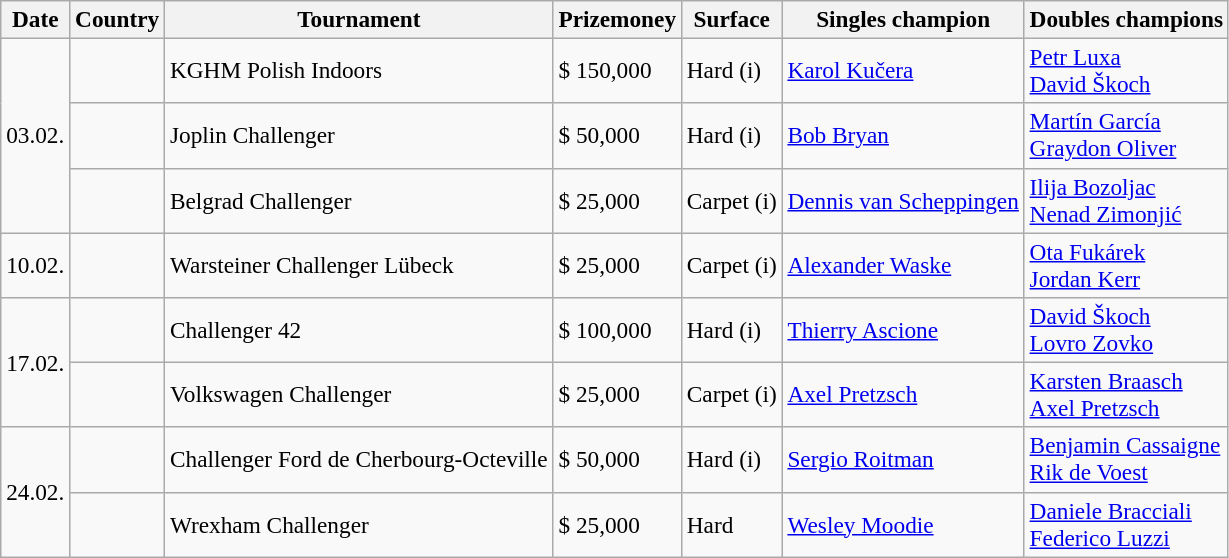<table class="sortable wikitable" style=font-size:97%>
<tr>
<th>Date</th>
<th>Country</th>
<th>Tournament</th>
<th>Prizemoney</th>
<th>Surface</th>
<th>Singles champion</th>
<th>Doubles champions</th>
</tr>
<tr>
<td rowspan="3">03.02.</td>
<td></td>
<td>KGHM Polish Indoors</td>
<td>$ 150,000</td>
<td>Hard (i)</td>
<td> <a href='#'>Karol Kučera</a></td>
<td> <a href='#'>Petr Luxa</a> <br>  <a href='#'>David Škoch</a></td>
</tr>
<tr>
<td></td>
<td>Joplin Challenger</td>
<td>$ 50,000</td>
<td>Hard (i)</td>
<td> <a href='#'>Bob Bryan</a></td>
<td> <a href='#'>Martín García</a><br> <a href='#'>Graydon Oliver</a></td>
</tr>
<tr>
<td></td>
<td>Belgrad Challenger</td>
<td>$ 25,000</td>
<td>Carpet (i)</td>
<td> <a href='#'>Dennis van Scheppingen</a></td>
<td> <a href='#'>Ilija Bozoljac</a><br> <a href='#'>Nenad Zimonjić</a></td>
</tr>
<tr>
<td>10.02.</td>
<td></td>
<td>Warsteiner Challenger Lübeck</td>
<td>$ 25,000</td>
<td>Carpet (i)</td>
<td> <a href='#'>Alexander Waske</a></td>
<td> <a href='#'>Ota Fukárek</a><br> <a href='#'>Jordan Kerr</a></td>
</tr>
<tr>
<td rowspan="2">17.02.</td>
<td></td>
<td>Challenger 42</td>
<td>$ 100,000</td>
<td>Hard (i)</td>
<td> <a href='#'>Thierry Ascione</a></td>
<td> <a href='#'>David Škoch</a><br> <a href='#'>Lovro Zovko</a></td>
</tr>
<tr>
<td></td>
<td>Volkswagen Challenger</td>
<td>$ 25,000</td>
<td>Carpet (i)</td>
<td> <a href='#'>Axel Pretzsch</a></td>
<td> <a href='#'>Karsten Braasch</a> <br>  <a href='#'>Axel Pretzsch</a></td>
</tr>
<tr>
<td rowspan="2">24.02.</td>
<td></td>
<td>Challenger Ford de Cherbourg-Octeville</td>
<td>$ 50,000</td>
<td>Hard (i)</td>
<td> <a href='#'>Sergio Roitman</a></td>
<td> <a href='#'>Benjamin Cassaigne</a> <br>  <a href='#'>Rik de Voest</a></td>
</tr>
<tr>
<td></td>
<td>Wrexham Challenger</td>
<td>$ 25,000</td>
<td>Hard</td>
<td> <a href='#'>Wesley Moodie</a></td>
<td> <a href='#'>Daniele Bracciali</a><br> <a href='#'>Federico Luzzi</a></td>
</tr>
</table>
